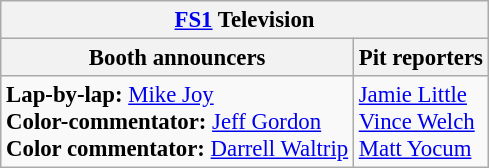<table class="wikitable" style="font-size: 95%;">
<tr>
<th colspan="2"><a href='#'>FS1</a> Television</th>
</tr>
<tr>
<th>Booth announcers</th>
<th>Pit reporters</th>
</tr>
<tr>
<td><strong>Lap-by-lap:</strong> <a href='#'>Mike Joy</a> <br><strong>Color-commentator:</strong> <a href='#'>Jeff Gordon</a> <br><strong>Color commentator:</strong> <a href='#'>Darrell Waltrip</a></td>
<td><a href='#'>Jamie Little</a><br><a href='#'>Vince Welch</a><br><a href='#'>Matt Yocum</a></td>
</tr>
</table>
